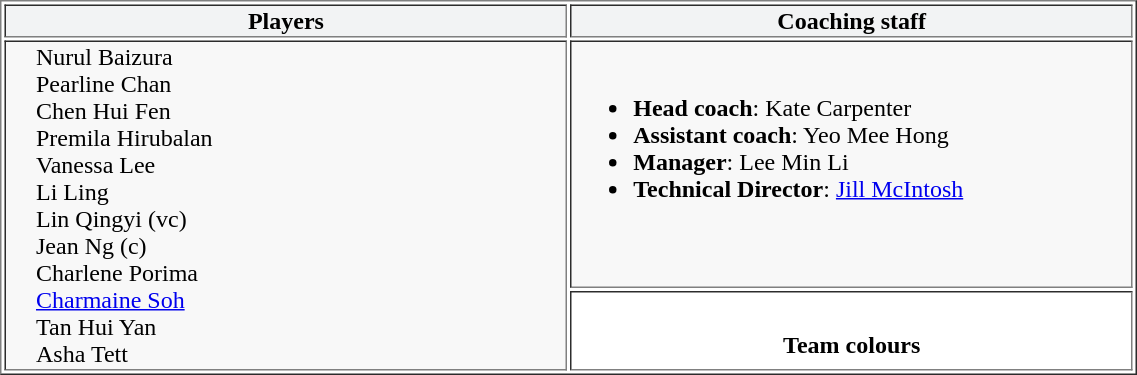<table width=60% border=1>
<tr align=center bgcolor=#F2F3F4>
<td width=30%><strong>Players</strong></td>
<td width=30%><strong>Coaching staff</strong></td>
</tr>
<tr valign=top>
<td rowspan=2 style=padding-left:20px bgcolor=#F8F8F8>Nurul Baizura<br>Pearline Chan<br>Chen Hui Fen<br>Premila Hirubalan<br>Vanessa Lee<br>Li Ling<br>Lin Qingyi (vc)<br> Jean Ng (c)<br>Charlene Porima<br><a href='#'>Charmaine Soh</a><br>Tan Hui Yan<br>Asha Tett</td>
<td bgcolor=#F8F8F8><br><ul><li><strong>Head coach</strong>:  Kate Carpenter</li><li><strong>Assistant coach</strong>: Yeo Mee Hong</li><li><strong>Manager</strong>: Lee Min Li</li><li><strong>Technical Director</strong>:  <a href='#'>Jill McIntosh</a></li></ul></td>
</tr>
<tr>
<td valign=center><br><table align=center cellspacing=0 cellpadding=0>
<tr>
<td bgcolor=red></td>
</tr>
<tr>
<td bgcolor=red></td>
</tr>
<tr>
<td align=center><strong>Team colours</strong></td>
</tr>
</table>
</td>
</tr>
</table>
